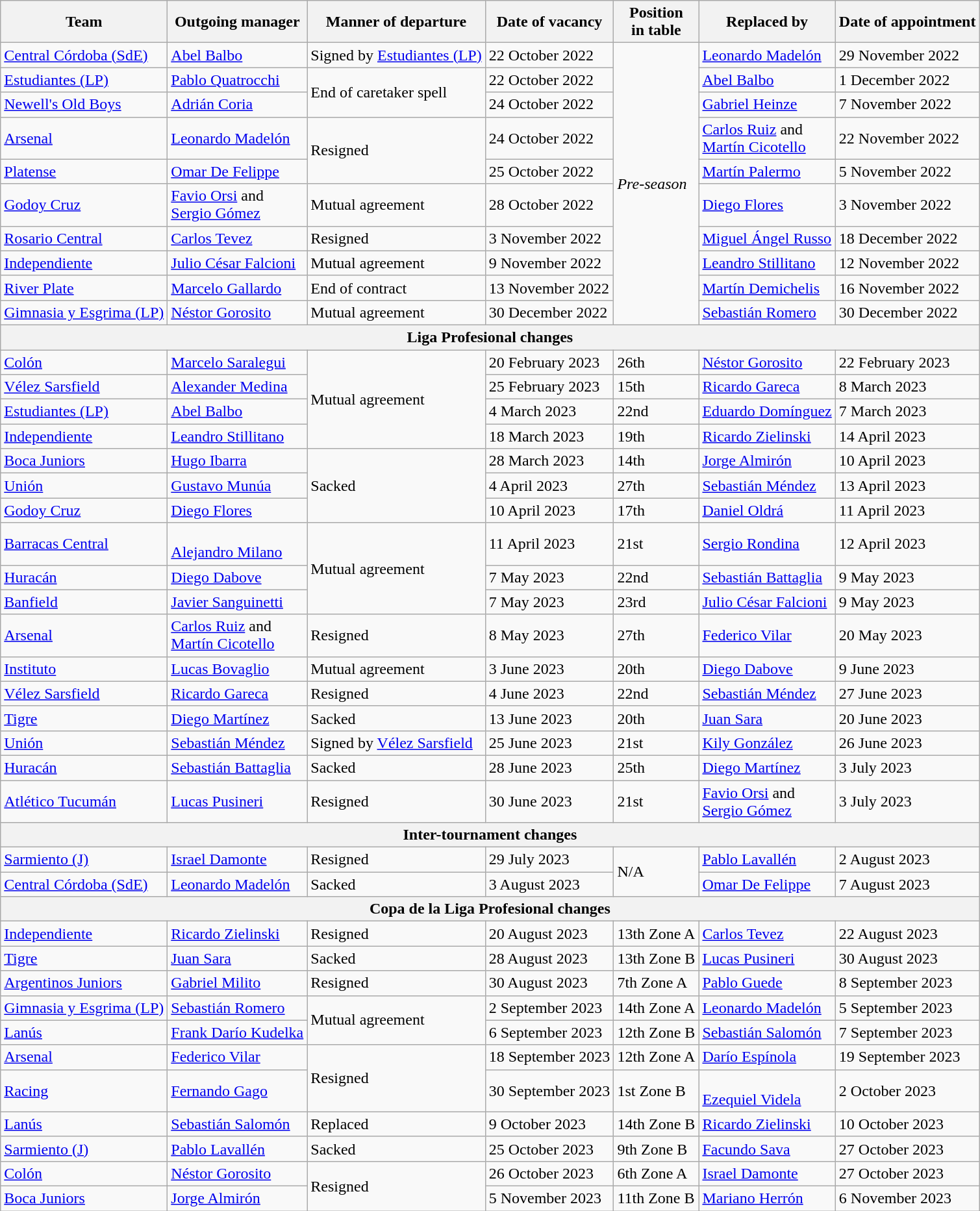<table class="wikitable" border="1">
<tr>
<th>Team</th>
<th>Outgoing manager</th>
<th>Manner of departure</th>
<th>Date of vacancy</th>
<th>Position<br>in table</th>
<th>Replaced by</th>
<th>Date of appointment</th>
</tr>
<tr>
<td><a href='#'>Central Córdoba (SdE)</a></td>
<td> <a href='#'>Abel Balbo</a></td>
<td>Signed by <a href='#'>Estudiantes (LP)</a></td>
<td>22 October 2022</td>
<td rowspan=10><em>Pre-season</em></td>
<td> <a href='#'>Leonardo Madelón</a></td>
<td>29 November 2022</td>
</tr>
<tr>
<td><a href='#'>Estudiantes (LP)</a></td>
<td> <a href='#'>Pablo Quatrocchi</a></td>
<td rowspan=2>End of caretaker spell</td>
<td>22 October 2022</td>
<td> <a href='#'>Abel Balbo</a></td>
<td>1 December 2022</td>
</tr>
<tr>
<td><a href='#'>Newell's Old Boys</a></td>
<td> <a href='#'>Adrián Coria</a></td>
<td>24 October 2022</td>
<td> <a href='#'>Gabriel Heinze</a></td>
<td>7 November 2022</td>
</tr>
<tr>
<td><a href='#'>Arsenal</a></td>
<td> <a href='#'>Leonardo Madelón</a></td>
<td rowspan=2>Resigned</td>
<td>24 October 2022</td>
<td> <a href='#'>Carlos Ruiz</a> and<br> <a href='#'>Martín Cicotello</a> </td>
<td>22 November 2022</td>
</tr>
<tr>
<td><a href='#'>Platense</a></td>
<td> <a href='#'>Omar De Felippe</a></td>
<td>25 October 2022</td>
<td> <a href='#'>Martín Palermo</a></td>
<td>5 November 2022</td>
</tr>
<tr>
<td><a href='#'>Godoy Cruz</a></td>
<td> <a href='#'>Favio Orsi</a> and<br> <a href='#'>Sergio Gómez</a></td>
<td>Mutual agreement</td>
<td>28 October 2022</td>
<td> <a href='#'>Diego Flores</a></td>
<td>3 November 2022</td>
</tr>
<tr>
<td><a href='#'>Rosario Central</a></td>
<td> <a href='#'>Carlos Tevez</a></td>
<td>Resigned</td>
<td>3 November 2022</td>
<td> <a href='#'>Miguel Ángel Russo</a></td>
<td>18 December 2022</td>
</tr>
<tr>
<td><a href='#'>Independiente</a></td>
<td> <a href='#'>Julio César Falcioni</a></td>
<td>Mutual agreement</td>
<td>9 November 2022</td>
<td> <a href='#'>Leandro Stillitano</a></td>
<td>12 November 2022</td>
</tr>
<tr>
<td><a href='#'>River Plate</a></td>
<td> <a href='#'>Marcelo Gallardo</a></td>
<td>End of contract</td>
<td>13 November 2022</td>
<td> <a href='#'>Martín Demichelis</a></td>
<td>16 November 2022</td>
</tr>
<tr>
<td><a href='#'>Gimnasia y Esgrima (LP)</a></td>
<td> <a href='#'>Néstor Gorosito</a></td>
<td>Mutual agreement</td>
<td>30 December 2022</td>
<td> <a href='#'>Sebastián Romero</a></td>
<td>30 December 2022</td>
</tr>
<tr>
<th colspan=7>Liga Profesional changes</th>
</tr>
<tr>
<td><a href='#'>Colón</a></td>
<td> <a href='#'>Marcelo Saralegui</a></td>
<td rowspan=4>Mutual agreement</td>
<td>20 February 2023</td>
<td>26th</td>
<td> <a href='#'>Néstor Gorosito</a></td>
<td>22 February 2023</td>
</tr>
<tr>
<td><a href='#'>Vélez Sarsfield</a></td>
<td> <a href='#'>Alexander Medina</a></td>
<td>25 February 2023</td>
<td>15th</td>
<td> <a href='#'>Ricardo Gareca</a> </td>
<td>8 March 2023</td>
</tr>
<tr>
<td><a href='#'>Estudiantes (LP)</a></td>
<td> <a href='#'>Abel Balbo</a></td>
<td>4 March 2023</td>
<td>22nd</td>
<td> <a href='#'>Eduardo Domínguez</a></td>
<td>7 March 2023</td>
</tr>
<tr>
<td><a href='#'>Independiente</a></td>
<td> <a href='#'>Leandro Stillitano</a></td>
<td>18 March 2023</td>
<td>19th</td>
<td> <a href='#'>Ricardo Zielinski</a> </td>
<td>14 April 2023</td>
</tr>
<tr>
<td><a href='#'>Boca Juniors</a></td>
<td> <a href='#'>Hugo Ibarra</a></td>
<td rowspan=3>Sacked</td>
<td>28 March 2023</td>
<td>14th</td>
<td> <a href='#'>Jorge Almirón</a> </td>
<td>10 April 2023</td>
</tr>
<tr>
<td><a href='#'>Unión</a></td>
<td> <a href='#'>Gustavo Munúa</a></td>
<td>4 April 2023</td>
<td>27th</td>
<td> <a href='#'>Sebastián Méndez</a> </td>
<td>13 April 2023</td>
</tr>
<tr>
<td><a href='#'>Godoy Cruz</a></td>
<td> <a href='#'>Diego Flores</a></td>
<td>10 April 2023</td>
<td>17th</td>
<td> <a href='#'>Daniel Oldrá</a> </td>
<td>11 April 2023</td>
</tr>
<tr>
<td><a href='#'>Barracas Central</a></td>
<td><br> <a href='#'>Alejandro Milano</a></td>
<td rowspan=3>Mutual agreement</td>
<td>11 April 2023</td>
<td>21st</td>
<td> <a href='#'>Sergio Rondina</a></td>
<td>12 April 2023</td>
</tr>
<tr>
<td><a href='#'>Huracán</a></td>
<td> <a href='#'>Diego Dabove</a></td>
<td>7 May 2023</td>
<td>22nd</td>
<td> <a href='#'>Sebastián Battaglia</a></td>
<td>9 May 2023</td>
</tr>
<tr>
<td><a href='#'>Banfield</a></td>
<td> <a href='#'>Javier Sanguinetti</a></td>
<td>7 May 2023</td>
<td>23rd</td>
<td> <a href='#'>Julio César Falcioni</a></td>
<td>9 May 2023</td>
</tr>
<tr>
<td><a href='#'>Arsenal</a></td>
<td> <a href='#'>Carlos Ruiz</a> and<br> <a href='#'>Martín Cicotello</a></td>
<td>Resigned</td>
<td>8 May 2023</td>
<td>27th</td>
<td> <a href='#'>Federico Vilar</a> </td>
<td>20 May 2023</td>
</tr>
<tr>
<td><a href='#'>Instituto</a></td>
<td> <a href='#'>Lucas Bovaglio</a></td>
<td>Mutual agreement</td>
<td>3 June 2023</td>
<td>20th</td>
<td> <a href='#'>Diego Dabove</a> </td>
<td>9 June 2023</td>
</tr>
<tr>
<td><a href='#'>Vélez Sarsfield</a></td>
<td> <a href='#'>Ricardo Gareca</a></td>
<td>Resigned</td>
<td>4 June 2023</td>
<td>22nd</td>
<td> <a href='#'>Sebastián Méndez</a> </td>
<td>27 June 2023</td>
</tr>
<tr>
<td><a href='#'>Tigre</a></td>
<td> <a href='#'>Diego Martínez</a></td>
<td>Sacked</td>
<td>13 June 2023</td>
<td>20th</td>
<td> <a href='#'>Juan Sara</a></td>
<td>20 June 2023</td>
</tr>
<tr>
<td><a href='#'>Unión</a></td>
<td> <a href='#'>Sebastián Méndez</a></td>
<td>Signed by <a href='#'>Vélez Sarsfield</a></td>
<td>25 June 2023</td>
<td>21st</td>
<td> <a href='#'>Kily González</a></td>
<td>26 June 2023</td>
</tr>
<tr>
<td><a href='#'>Huracán</a></td>
<td> <a href='#'>Sebastián Battaglia</a></td>
<td>Sacked</td>
<td>28 June 2023</td>
<td>25th</td>
<td> <a href='#'>Diego Martínez</a> </td>
<td>3 July 2023</td>
</tr>
<tr>
<td><a href='#'>Atlético Tucumán</a></td>
<td> <a href='#'>Lucas Pusineri</a></td>
<td>Resigned</td>
<td>30 June 2023</td>
<td>21st</td>
<td> <a href='#'>Favio Orsi</a> and<br> <a href='#'>Sergio Gómez</a></td>
<td>3 July 2023</td>
</tr>
<tr>
<th colspan=7>Inter-tournament changes</th>
</tr>
<tr>
<td><a href='#'>Sarmiento (J)</a></td>
<td> <a href='#'>Israel Damonte</a></td>
<td>Resigned</td>
<td>29 July 2023</td>
<td rowspan=2>N/A</td>
<td> <a href='#'>Pablo Lavallén</a></td>
<td>2 August 2023</td>
</tr>
<tr>
<td><a href='#'>Central Córdoba (SdE)</a></td>
<td> <a href='#'>Leonardo Madelón</a></td>
<td>Sacked</td>
<td>3 August 2023</td>
<td> <a href='#'>Omar De Felippe</a></td>
<td>7 August 2023</td>
</tr>
<tr>
<th colspan=7>Copa de la Liga Profesional changes</th>
</tr>
<tr>
<td><a href='#'>Independiente</a></td>
<td> <a href='#'>Ricardo Zielinski</a></td>
<td>Resigned</td>
<td>20 August 2023</td>
<td>13th Zone A</td>
<td> <a href='#'>Carlos Tevez</a></td>
<td>22 August 2023</td>
</tr>
<tr>
<td><a href='#'>Tigre</a></td>
<td> <a href='#'>Juan Sara</a></td>
<td>Sacked</td>
<td>28 August 2023</td>
<td>13th Zone B</td>
<td> <a href='#'>Lucas Pusineri</a></td>
<td>30 August 2023</td>
</tr>
<tr>
<td><a href='#'>Argentinos Juniors</a></td>
<td> <a href='#'>Gabriel Milito</a></td>
<td>Resigned</td>
<td>30 August 2023</td>
<td>7th Zone A</td>
<td> <a href='#'>Pablo Guede</a> </td>
<td>8 September 2023</td>
</tr>
<tr>
<td><a href='#'>Gimnasia y Esgrima (LP)</a></td>
<td> <a href='#'>Sebastián Romero</a></td>
<td rowspan=2>Mutual agreement</td>
<td>2 September 2023</td>
<td>14th Zone A</td>
<td> <a href='#'>Leonardo Madelón</a></td>
<td>5 September 2023</td>
</tr>
<tr>
<td><a href='#'>Lanús</a></td>
<td> <a href='#'>Frank Darío Kudelka</a></td>
<td>6 September 2023</td>
<td>12th Zone B</td>
<td> <a href='#'>Sebastián Salomón</a> </td>
<td>7 September 2023</td>
</tr>
<tr>
<td><a href='#'>Arsenal</a></td>
<td> <a href='#'>Federico Vilar</a></td>
<td rowspan=2>Resigned</td>
<td>18 September 2023</td>
<td>12th Zone A</td>
<td> <a href='#'>Darío Espínola</a> </td>
<td>19 September 2023</td>
</tr>
<tr>
<td><a href='#'>Racing</a></td>
<td> <a href='#'>Fernando Gago</a></td>
<td>30 September 2023</td>
<td>1st Zone B</td>
<td><br> <a href='#'>Ezequiel Videla</a> </td>
<td>2 October 2023</td>
</tr>
<tr>
<td><a href='#'>Lanús</a></td>
<td> <a href='#'>Sebastián Salomón</a></td>
<td>Replaced</td>
<td>9 October 2023</td>
<td>14th Zone B</td>
<td> <a href='#'>Ricardo Zielinski</a></td>
<td>10 October 2023</td>
</tr>
<tr>
<td><a href='#'>Sarmiento (J)</a></td>
<td> <a href='#'>Pablo Lavallén</a></td>
<td>Sacked</td>
<td>25 October 2023</td>
<td>9th Zone B</td>
<td> <a href='#'>Facundo Sava</a></td>
<td>27 October 2023</td>
</tr>
<tr>
<td><a href='#'>Colón</a></td>
<td> <a href='#'>Néstor Gorosito</a></td>
<td rowspan=2>Resigned</td>
<td>26 October 2023</td>
<td>6th Zone A</td>
<td> <a href='#'>Israel Damonte</a></td>
<td>27 October 2023</td>
</tr>
<tr>
<td><a href='#'>Boca Juniors</a></td>
<td> <a href='#'>Jorge Almirón</a></td>
<td>5 November 2023</td>
<td>11th Zone B</td>
<td> <a href='#'>Mariano Herrón</a> </td>
<td>6 November 2023</td>
</tr>
</table>
